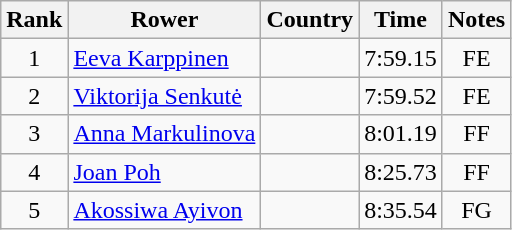<table class="wikitable" style="text-align:center">
<tr>
<th>Rank</th>
<th>Rower</th>
<th>Country</th>
<th>Time</th>
<th>Notes</th>
</tr>
<tr>
<td>1</td>
<td align="left"><a href='#'>Eeva Karppinen</a></td>
<td align="left"></td>
<td>7:59.15</td>
<td>FE</td>
</tr>
<tr>
<td>2</td>
<td align="left"><a href='#'>Viktorija Senkutė</a></td>
<td align="left"></td>
<td>7:59.52</td>
<td>FE</td>
</tr>
<tr>
<td>3</td>
<td align="left"><a href='#'>Anna Markulinova</a></td>
<td align="left"></td>
<td>8:01.19</td>
<td>FF</td>
</tr>
<tr>
<td>4</td>
<td align="left"><a href='#'>Joan Poh</a></td>
<td align="left"></td>
<td>8:25.73</td>
<td>FF</td>
</tr>
<tr>
<td>5</td>
<td align="left"><a href='#'>Akossiwa Ayivon</a></td>
<td align="left"></td>
<td>8:35.54</td>
<td>FG</td>
</tr>
</table>
